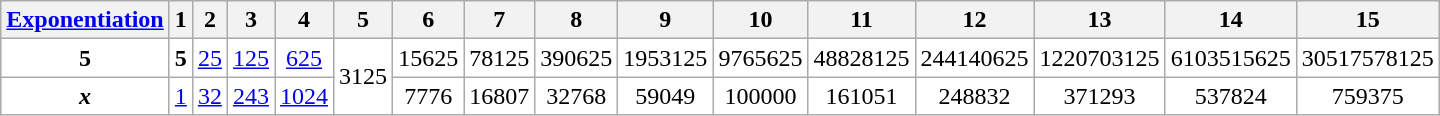<table class="wikitable" style="text-align: center; background: white">
<tr>
<th style="width:105px;"><a href='#'>Exponentiation</a></th>
<th>1</th>
<th>2</th>
<th>3</th>
<th>4</th>
<th>5</th>
<th>6</th>
<th>7</th>
<th>8</th>
<th>9</th>
<th>10</th>
<th>11</th>
<th>12</th>
<th>13</th>
<th>14</th>
<th>15</th>
</tr>
<tr>
<td><strong>5</strong></td>
<td><strong>5</strong></td>
<td><a href='#'>25</a></td>
<td><a href='#'>125</a></td>
<td><a href='#'>625</a></td>
<td rowspan="2">3125</td>
<td>15625</td>
<td>78125</td>
<td>390625</td>
<td>1953125</td>
<td>9765625</td>
<td>48828125</td>
<td>244140625</td>
<td>1220703125</td>
<td>6103515625</td>
<td>30517578125</td>
</tr>
<tr>
<td><strong><em>x<em><strong></td>
<td><a href='#'>1</a></td>
<td><a href='#'>32</a></td>
<td><a href='#'>243</a></td>
<td><a href='#'>1024</a></td>
<td>7776</td>
<td>16807</td>
<td>32768</td>
<td>59049</td>
<td>100000</td>
<td>161051</td>
<td>248832</td>
<td>371293</td>
<td>537824</td>
<td>759375</td>
</tr>
</table>
